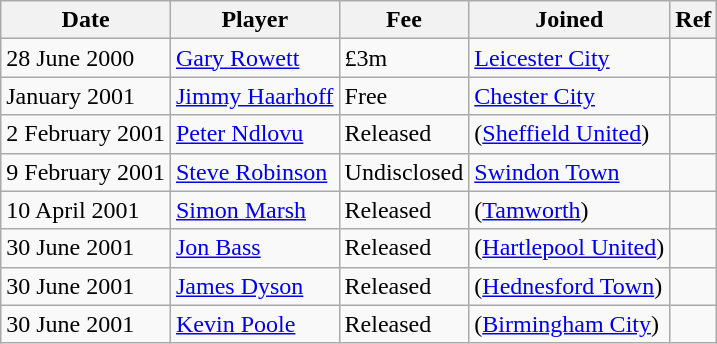<table class="wikitable" style="text-align: left">
<tr>
<th>Date</th>
<th>Player</th>
<th>Fee</th>
<th>Joined</th>
<th>Ref</th>
</tr>
<tr>
<td>28 June 2000</td>
<td><a href='#'>Gary Rowett</a></td>
<td>£3m</td>
<td><a href='#'>Leicester City</a></td>
<td style="text-align: center"></td>
</tr>
<tr>
<td>January 2001</td>
<td><a href='#'>Jimmy Haarhoff</a></td>
<td>Free</td>
<td><a href='#'>Chester City</a></td>
<td style="text-align: center"></td>
</tr>
<tr>
<td>2 February 2001</td>
<td><a href='#'>Peter Ndlovu</a></td>
<td>Released</td>
<td>(<a href='#'>Sheffield United</a>)</td>
<td style="text-align: center"></td>
</tr>
<tr>
<td>9 February 2001</td>
<td><a href='#'>Steve Robinson</a></td>
<td>Undisclosed</td>
<td><a href='#'>Swindon Town</a></td>
<td style="text-align: center"></td>
</tr>
<tr>
<td>10 April 2001</td>
<td><a href='#'>Simon Marsh</a></td>
<td>Released</td>
<td>(<a href='#'>Tamworth</a>)</td>
<td style="text-align: center"></td>
</tr>
<tr>
<td>30 June 2001</td>
<td><a href='#'>Jon Bass</a></td>
<td>Released</td>
<td>(<a href='#'>Hartlepool United</a>)</td>
<td style="text-align: center"></td>
</tr>
<tr>
<td>30 June 2001</td>
<td><a href='#'>James Dyson</a></td>
<td>Released</td>
<td>(<a href='#'>Hednesford Town</a>)</td>
<td style="text-align: center"></td>
</tr>
<tr>
<td>30 June 2001</td>
<td><a href='#'>Kevin Poole</a></td>
<td>Released</td>
<td>(<a href='#'>Birmingham City</a>)</td>
<td style="text-align: center"></td>
</tr>
</table>
